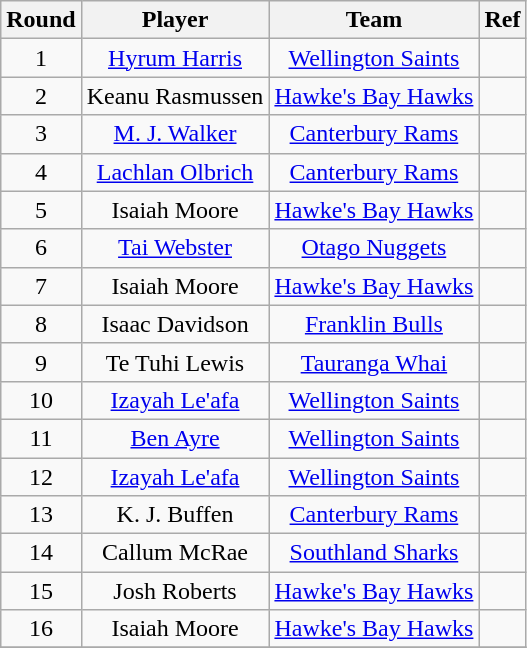<table class="wikitable" style="text-align:center">
<tr>
<th>Round</th>
<th>Player</th>
<th>Team</th>
<th>Ref</th>
</tr>
<tr>
<td>1</td>
<td><a href='#'>Hyrum Harris</a></td>
<td><a href='#'>Wellington Saints</a></td>
<td></td>
</tr>
<tr>
<td>2</td>
<td>Keanu Rasmussen</td>
<td><a href='#'>Hawke's Bay Hawks</a></td>
<td></td>
</tr>
<tr>
<td>3</td>
<td><a href='#'>M. J. Walker</a></td>
<td><a href='#'>Canterbury Rams</a></td>
<td></td>
</tr>
<tr>
<td>4</td>
<td><a href='#'>Lachlan Olbrich</a></td>
<td><a href='#'>Canterbury Rams</a></td>
<td></td>
</tr>
<tr>
<td>5</td>
<td>Isaiah Moore</td>
<td><a href='#'>Hawke's Bay Hawks</a></td>
<td></td>
</tr>
<tr>
<td>6</td>
<td><a href='#'>Tai Webster</a></td>
<td><a href='#'>Otago Nuggets</a></td>
<td></td>
</tr>
<tr>
<td>7</td>
<td>Isaiah Moore</td>
<td><a href='#'>Hawke's Bay Hawks</a></td>
<td></td>
</tr>
<tr>
<td>8</td>
<td>Isaac Davidson</td>
<td><a href='#'>Franklin Bulls</a></td>
<td></td>
</tr>
<tr>
<td>9</td>
<td>Te Tuhi Lewis</td>
<td><a href='#'>Tauranga Whai</a></td>
<td></td>
</tr>
<tr>
<td>10</td>
<td><a href='#'>Izayah Le'afa</a></td>
<td><a href='#'>Wellington Saints</a></td>
<td></td>
</tr>
<tr>
<td>11</td>
<td><a href='#'>Ben Ayre</a></td>
<td><a href='#'>Wellington Saints</a></td>
<td></td>
</tr>
<tr>
<td>12</td>
<td><a href='#'>Izayah Le'afa</a></td>
<td><a href='#'>Wellington Saints</a></td>
<td></td>
</tr>
<tr>
<td>13</td>
<td>K. J. Buffen</td>
<td><a href='#'>Canterbury Rams</a></td>
<td></td>
</tr>
<tr>
<td>14</td>
<td>Callum McRae</td>
<td><a href='#'>Southland Sharks</a></td>
<td></td>
</tr>
<tr>
<td>15</td>
<td>Josh Roberts</td>
<td><a href='#'>Hawke's Bay Hawks</a></td>
<td></td>
</tr>
<tr>
<td>16</td>
<td>Isaiah Moore</td>
<td><a href='#'>Hawke's Bay Hawks</a></td>
<td></td>
</tr>
<tr>
</tr>
</table>
